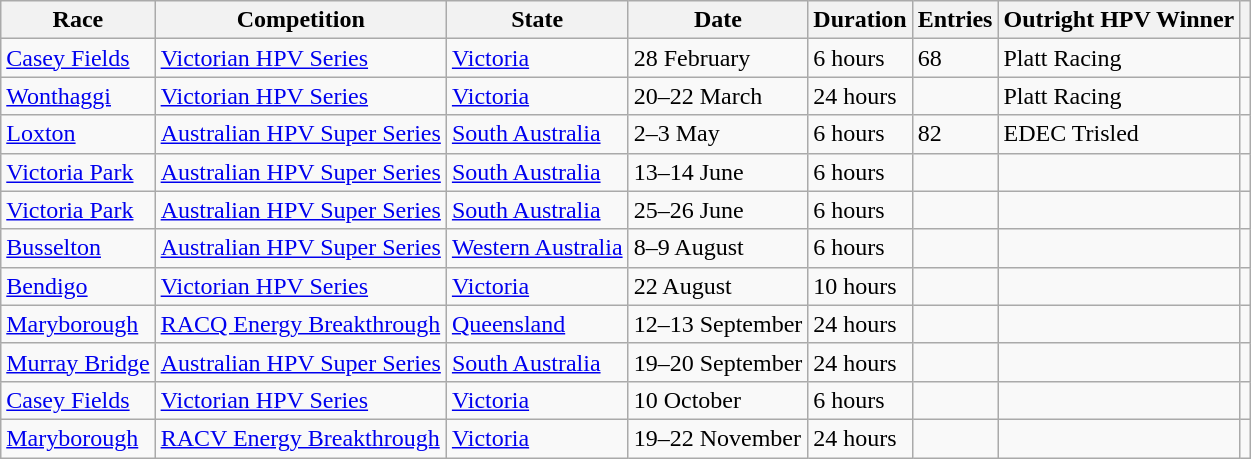<table class="wikitable">
<tr>
<th>Race</th>
<th>Competition</th>
<th>State</th>
<th>Date</th>
<th>Duration</th>
<th>Entries</th>
<th>Outright HPV Winner</th>
<th></th>
</tr>
<tr>
<td><a href='#'>Casey Fields</a></td>
<td><a href='#'>Victorian HPV Series</a></td>
<td> <a href='#'>Victoria</a></td>
<td>28 February</td>
<td>6 hours</td>
<td>68</td>
<td>Platt Racing</td>
<td></td>
</tr>
<tr>
<td><a href='#'>Wonthaggi</a></td>
<td><a href='#'>Victorian HPV Series</a></td>
<td> <a href='#'>Victoria</a></td>
<td>20–22 March</td>
<td>24 hours</td>
<td></td>
<td>Platt Racing</td>
<td></td>
</tr>
<tr>
<td><a href='#'>Loxton</a></td>
<td><a href='#'>Australian HPV Super Series</a></td>
<td> <a href='#'>South Australia</a></td>
<td>2–3 May</td>
<td>6 hours</td>
<td>82</td>
<td>EDEC Trisled</td>
<td></td>
</tr>
<tr>
<td><a href='#'>Victoria Park</a></td>
<td><a href='#'>Australian HPV Super Series</a></td>
<td> <a href='#'>South Australia</a></td>
<td>13–14 June</td>
<td>6 hours</td>
<td></td>
<td></td>
<td></td>
</tr>
<tr>
<td><a href='#'>Victoria Park</a></td>
<td><a href='#'>Australian HPV Super Series</a></td>
<td> <a href='#'>South Australia</a></td>
<td>25–26 June</td>
<td>6 hours</td>
<td></td>
<td></td>
<td></td>
</tr>
<tr>
<td><a href='#'>Busselton</a></td>
<td><a href='#'>Australian HPV Super Series</a></td>
<td> <a href='#'>Western Australia</a></td>
<td>8–9 August</td>
<td>6 hours</td>
<td></td>
<td></td>
<td></td>
</tr>
<tr>
<td><a href='#'>Bendigo</a></td>
<td><a href='#'>Victorian HPV Series</a></td>
<td> <a href='#'>Victoria</a></td>
<td>22 August</td>
<td>10 hours</td>
<td></td>
<td></td>
<td></td>
</tr>
<tr>
<td><a href='#'>Maryborough</a></td>
<td><a href='#'>RACQ Energy Breakthrough</a></td>
<td> <a href='#'>Queensland</a></td>
<td>12–13 September</td>
<td>24 hours</td>
<td></td>
<td></td>
<td></td>
</tr>
<tr>
<td><a href='#'>Murray Bridge</a></td>
<td><a href='#'>Australian HPV Super Series</a></td>
<td> <a href='#'>South Australia</a></td>
<td>19–20 September</td>
<td>24 hours</td>
<td></td>
<td></td>
<td></td>
</tr>
<tr>
<td><a href='#'>Casey Fields</a></td>
<td><a href='#'>Victorian HPV Series</a></td>
<td> <a href='#'>Victoria</a></td>
<td>10 October</td>
<td>6 hours</td>
<td></td>
<td></td>
<td></td>
</tr>
<tr>
<td><a href='#'>Maryborough</a></td>
<td><a href='#'>RACV Energy Breakthrough</a></td>
<td> <a href='#'>Victoria</a></td>
<td>19–22 November</td>
<td>24 hours</td>
<td></td>
<td></td>
<td></td>
</tr>
</table>
